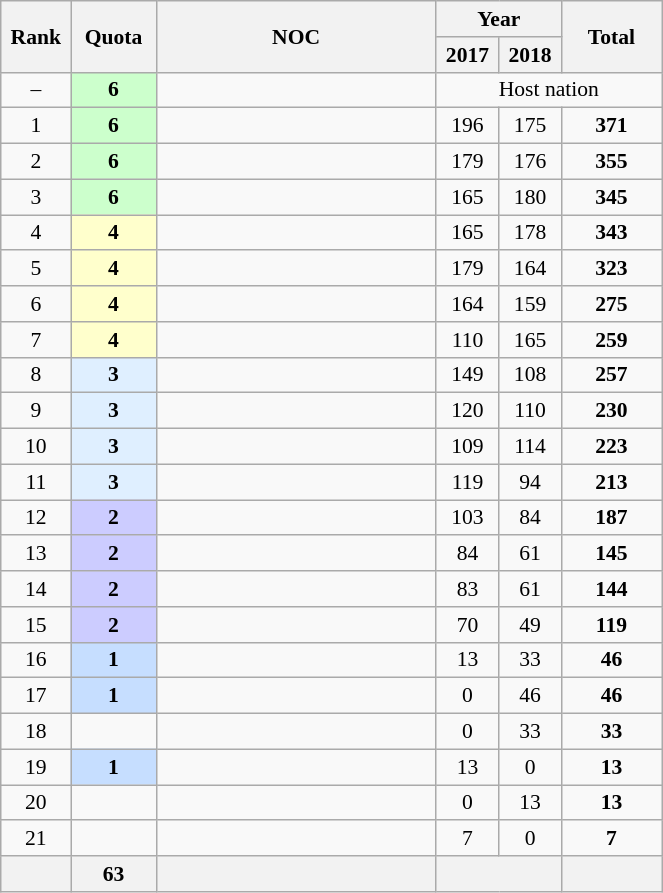<table class="wikitable" style="text-align:center; font-size:90%">
<tr>
<th rowspan=2 width=40>Rank</th>
<th rowspan=2 width=50>Quota</th>
<th rowspan=2 width=180>NOC</th>
<th colspan=2>Year</th>
<th rowspan=2 width=60>Total</th>
</tr>
<tr>
<th width=35>2017</th>
<th width=35>2018</th>
</tr>
<tr>
<td>–</td>
<td bgcolor=#ccffcc><strong>6</strong></td>
<td align=left></td>
<td Colspan="3">Host nation</td>
</tr>
<tr>
<td>1</td>
<td bgcolor=#ccffcc><strong>6</strong></td>
<td align=left></td>
<td>196</td>
<td>175</td>
<td><strong>371</strong></td>
</tr>
<tr>
<td>2</td>
<td bgcolor=#ccffcc><strong>6</strong></td>
<td align=left></td>
<td>179</td>
<td>176</td>
<td><strong>355</strong></td>
</tr>
<tr>
<td>3</td>
<td bgcolor=#ccffcc><strong>6</strong></td>
<td align=left></td>
<td>165</td>
<td>180</td>
<td><strong>345</strong></td>
</tr>
<tr>
<td>4</td>
<td bgcolor=#ffffcc><strong>4</strong></td>
<td align=left></td>
<td>165</td>
<td>178</td>
<td><strong>343</strong></td>
</tr>
<tr>
<td>5</td>
<td bgcolor=#ffffcc><strong>4</strong></td>
<td align=left></td>
<td>179</td>
<td>164</td>
<td><strong>323</strong></td>
</tr>
<tr>
<td>6</td>
<td bgcolor=#ffffcc><strong>4</strong></td>
<td align=left></td>
<td>164</td>
<td>159</td>
<td><strong>275</strong></td>
</tr>
<tr>
<td>7</td>
<td bgcolor=#ffffcc><strong>4</strong></td>
<td align=left></td>
<td>110</td>
<td>165</td>
<td><strong>259</strong></td>
</tr>
<tr>
<td>8</td>
<td bgcolor=#dfefff><strong>3</strong></td>
<td align=left></td>
<td>149</td>
<td>108</td>
<td><strong>257</strong></td>
</tr>
<tr>
<td>9</td>
<td bgcolor=#dfefff><strong>3</strong></td>
<td align=left></td>
<td>120</td>
<td>110</td>
<td><strong>230</strong></td>
</tr>
<tr>
<td>10</td>
<td bgcolor=#dfefff><strong>3</strong></td>
<td align=left></td>
<td>109</td>
<td>114</td>
<td><strong>223</strong></td>
</tr>
<tr>
<td>11</td>
<td bgcolor=#dfefff><strong>3</strong></td>
<td align=left></td>
<td>119</td>
<td>94</td>
<td><strong>213</strong></td>
</tr>
<tr>
<td>12</td>
<td bgcolor=#ccccff><strong>2</strong></td>
<td align=left></td>
<td>103</td>
<td>84</td>
<td><strong>187</strong></td>
</tr>
<tr>
<td>13</td>
<td bgcolor=#ccccff><strong>2</strong></td>
<td align=left></td>
<td>84</td>
<td>61</td>
<td><strong>145</strong></td>
</tr>
<tr>
<td>14</td>
<td bgcolor=#ccccff><strong>2</strong></td>
<td align=left></td>
<td>83</td>
<td>61</td>
<td><strong>144</strong></td>
</tr>
<tr>
<td>15</td>
<td bgcolor=#ccccff><strong>2</strong></td>
<td align=left></td>
<td>70</td>
<td>49</td>
<td><strong>119</strong></td>
</tr>
<tr>
<td>16</td>
<td bgcolor=#C6DEFF><strong>1</strong></td>
<td align=left></td>
<td>13</td>
<td>33</td>
<td><strong>46</strong></td>
</tr>
<tr>
<td>17</td>
<td bgcolor=#C6DEFF><strong>1</strong></td>
<td align=left></td>
<td>0</td>
<td>46</td>
<td><strong>46</strong></td>
</tr>
<tr>
<td>18</td>
<td></td>
<td align=left></td>
<td>0</td>
<td>33</td>
<td><strong>33</strong></td>
</tr>
<tr>
<td>19</td>
<td bgcolor=#C6DEFF><strong>1</strong></td>
<td align=left></td>
<td>13</td>
<td>0</td>
<td><strong>13</strong></td>
</tr>
<tr>
<td>20</td>
<td></td>
<td align=left></td>
<td>0</td>
<td>13</td>
<td><strong>13</strong></td>
</tr>
<tr>
<td>21</td>
<td></td>
<td align=left></td>
<td>7</td>
<td>0</td>
<td><strong>7</strong></td>
</tr>
<tr>
<th rowspan=2 width=40></th>
<th rowspan=2 width=50>63</th>
<th rowspan=2 width=180></th>
<th colspan=2></th>
<th rowspan=2 width=60></th>
</tr>
</table>
